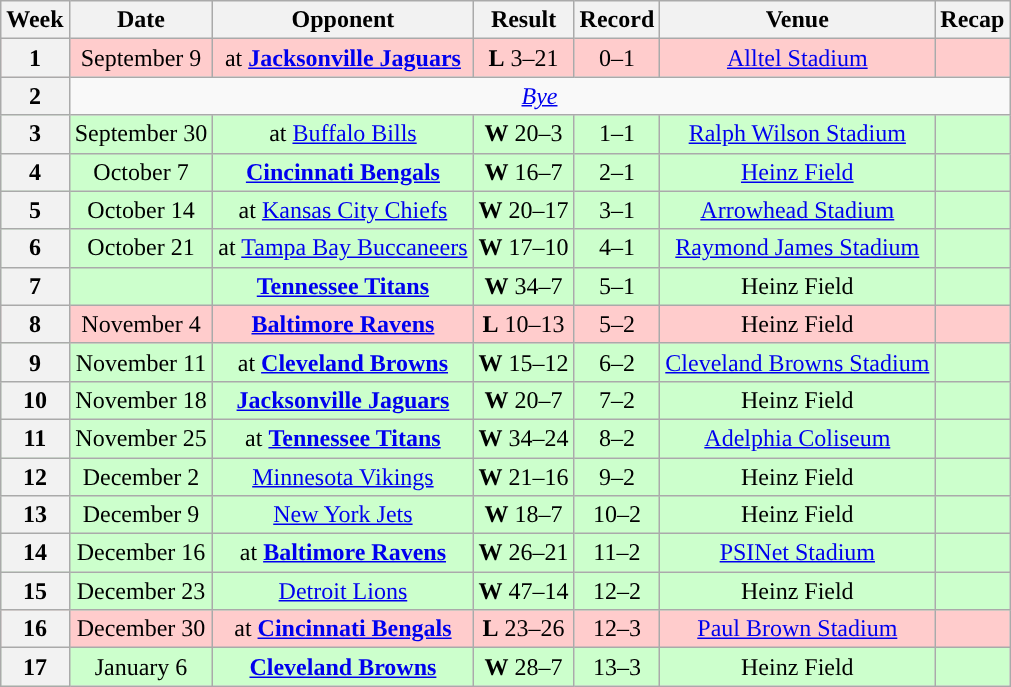<table class="wikitable" style="text-align:center">
<tr>
<th>Week</th>
<th>Date</th>
<th>Opponent</th>
<th>Result</th>
<th>Record</th>
<th>Venue</th>
<th>Recap</th>
</tr>
<tr style="background: #fcc;">
<th>1</th>
<td>September 9</td>
<td>at <strong><a href='#'>Jacksonville Jaguars</a></strong></td>
<td><strong>L</strong> 3–21</td>
<td>0–1</td>
<td><a href='#'>Alltel Stadium</a></td>
<td></td>
</tr>
<tr>
<th>2</th>
<td colspan="9" align="center"><em><a href='#'>Bye</a></em></td>
</tr>
<tr style="background: #cfc;">
<th>3</th>
<td>September 30</td>
<td>at <a href='#'>Buffalo Bills</a></td>
<td><strong>W</strong> 20–3</td>
<td>1–1</td>
<td><a href='#'>Ralph Wilson Stadium</a></td>
<td></td>
</tr>
<tr style="background: #cfc;">
<th>4</th>
<td>October 7</td>
<td><strong><a href='#'>Cincinnati Bengals</a></strong></td>
<td><strong>W</strong> 16–7</td>
<td>2–1</td>
<td><a href='#'>Heinz Field</a></td>
<td></td>
</tr>
<tr style="background: #cfc;">
<th>5</th>
<td>October 14</td>
<td>at <a href='#'>Kansas City Chiefs</a></td>
<td><strong>W</strong> 20–17</td>
<td>3–1</td>
<td><a href='#'>Arrowhead Stadium</a></td>
<td></td>
</tr>
<tr style="background: #cfc;">
<th>6</th>
<td>October 21</td>
<td>at <a href='#'>Tampa Bay Buccaneers</a></td>
<td><strong>W</strong> 17–10</td>
<td>4–1</td>
<td><a href='#'>Raymond James Stadium</a></td>
<td></td>
</tr>
<tr style="background: #cfc;">
<th>7</th>
<td></td>
<td><strong><a href='#'>Tennessee Titans</a></strong></td>
<td><strong>W</strong> 34–7</td>
<td>5–1</td>
<td>Heinz Field</td>
<td></td>
</tr>
<tr style="background: #fcc;">
<th>8</th>
<td>November 4</td>
<td><strong><a href='#'>Baltimore Ravens</a></strong></td>
<td><strong>L</strong> 10–13</td>
<td>5–2</td>
<td>Heinz Field</td>
<td></td>
</tr>
<tr style="background: #cfc;">
<th>9</th>
<td>November 11</td>
<td>at <strong><a href='#'>Cleveland Browns</a></strong></td>
<td><strong>W</strong> 15–12 </td>
<td>6–2</td>
<td><a href='#'>Cleveland Browns Stadium</a></td>
<td></td>
</tr>
<tr style="background: #cfc;">
<th>10</th>
<td>November 18</td>
<td><strong><a href='#'>Jacksonville Jaguars</a></strong></td>
<td><strong>W</strong> 20–7</td>
<td>7–2</td>
<td>Heinz Field</td>
<td></td>
</tr>
<tr style="background: #cfc;">
<th>11</th>
<td>November 25</td>
<td>at <strong><a href='#'>Tennessee Titans</a></strong></td>
<td><strong>W</strong> 34–24</td>
<td>8–2</td>
<td><a href='#'>Adelphia Coliseum</a></td>
<td></td>
</tr>
<tr style="background: #cfc;">
<th>12</th>
<td>December 2</td>
<td><a href='#'>Minnesota Vikings</a></td>
<td><strong>W</strong> 21–16</td>
<td>9–2</td>
<td>Heinz Field</td>
<td></td>
</tr>
<tr style="background: #cfc;">
<th>13</th>
<td>December 9</td>
<td><a href='#'>New York Jets</a></td>
<td><strong>W</strong> 18–7</td>
<td>10–2</td>
<td>Heinz Field</td>
<td></td>
</tr>
<tr style="background: #cfc;">
<th>14</th>
<td>December 16</td>
<td>at <strong><a href='#'>Baltimore Ravens</a></strong></td>
<td><strong>W</strong> 26–21</td>
<td>11–2</td>
<td><a href='#'>PSINet Stadium</a></td>
<td></td>
</tr>
<tr style="background: #cfc;">
<th>15</th>
<td>December 23</td>
<td><a href='#'>Detroit Lions</a></td>
<td><strong>W</strong> 47–14</td>
<td>12–2</td>
<td>Heinz Field</td>
<td></td>
</tr>
<tr style="background: #fcc;">
<th>16</th>
<td>December 30</td>
<td>at <strong><a href='#'>Cincinnati Bengals</a></strong></td>
<td><strong>L</strong> 23–26 </td>
<td>12–3</td>
<td><a href='#'>Paul Brown Stadium</a></td>
<td></td>
</tr>
<tr style="background: #cfc;">
<th>17</th>
<td>January 6</td>
<td><strong><a href='#'>Cleveland Browns</a></strong></td>
<td><strong>W</strong> 28–7</td>
<td>13–3</td>
<td>Heinz Field</td>
<td></td>
</tr>
</table>
